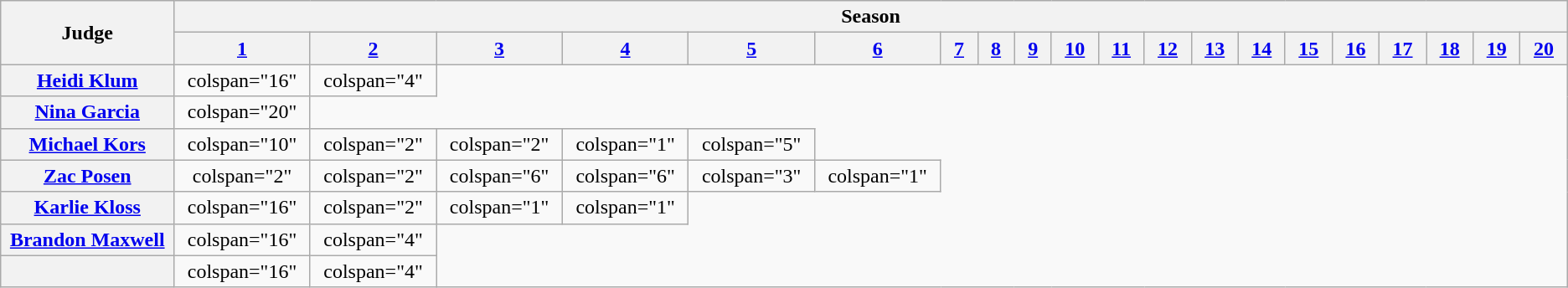<table class="wikitable plainrowheaders" style="text-align:center">
<tr>
<th rowspan="2" style="width:5%;" scope="col">Judge</th>
<th colspan="20">Season</th>
</tr>
<tr>
<th style="width:1%;" scope="colspan"><a href='#'>1</a></th>
<th style="width:1%;" scope="colspan"><a href='#'>2</a></th>
<th style="width:1%;" scope="colspan"><a href='#'>3</a></th>
<th style="width:1%;" scope="colspan"><a href='#'>4</a></th>
<th style="width:1%;" scope="colspan"><a href='#'>5</a></th>
<th style="width:1%;" scope="colspan"><a href='#'>6</a></th>
<th style="width:1%;" scope="colspan"><a href='#'>7</a></th>
<th style="width:1%;" scope="colspan"><a href='#'>8</a></th>
<th style="width:1%;" scope="colspan"><a href='#'>9</a></th>
<th style="width:1%;" scope="colspan"><a href='#'>10</a></th>
<th style="width:1%;" scope="colspan"><a href='#'>11</a></th>
<th style="width:1%;" scope="colspan"><a href='#'>12</a></th>
<th style="width:1%;" scope="colspan"><a href='#'>13</a></th>
<th style="width:1%;" scope="colspan"><a href='#'>14</a></th>
<th style="width:1%;" scope="colspan"><a href='#'>15</a></th>
<th style="width:1%;" scope="colspan"><a href='#'>16</a></th>
<th style="width:1%;" scope="colspan"><a href='#'>17</a></th>
<th style="width:1%;" scope="colspan"><a href='#'>18</a></th>
<th style="width:1%;" scope="colspan"><a href='#'>19</a></th>
<th style="width:1%;" scope="colspan"><a href='#'>20</a></th>
</tr>
<tr>
<th scope="row"><a href='#'>Heidi Klum</a></th>
<td>colspan="16" </td>
<td>colspan="4" </td>
</tr>
<tr>
<th scope="row"><a href='#'>Nina Garcia</a></th>
<td>colspan="20" </td>
</tr>
<tr>
<th scope="row"><a href='#'>Michael Kors</a></th>
<td>colspan="10" </td>
<td>colspan="2" </td>
<td>colspan="2" </td>
<td>colspan="1" </td>
<td>colspan="5" </td>
</tr>
<tr>
<th scope="row"><a href='#'>Zac Posen</a></th>
<td>colspan="2" </td>
<td>colspan="2" </td>
<td>colspan="6" </td>
<td>colspan="6" </td>
<td>colspan="3" </td>
<td>colspan="1" </td>
</tr>
<tr>
<th scope="row"><a href='#'>Karlie Kloss</a></th>
<td>colspan="16" </td>
<td>colspan="2" </td>
<td>colspan="1" </td>
<td>colspan="1" </td>
</tr>
<tr>
<th scope="row"><a href='#'>Brandon Maxwell</a></th>
<td>colspan="16" </td>
<td>colspan="4" </td>
</tr>
<tr>
<th scope="row"></th>
<td>colspan="16" </td>
<td>colspan="4" </td>
</tr>
</table>
